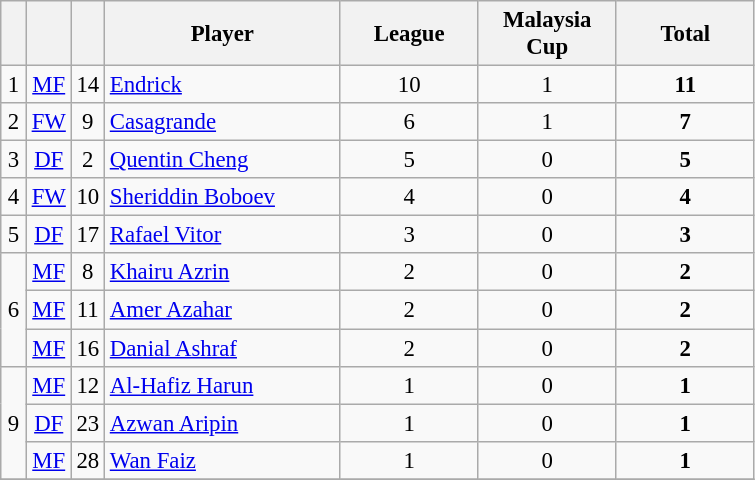<table class="wikitable sortable" style="font-size: 95%; text-align: center;">
<tr>
<th width=10></th>
<th width=10></th>
<th width=10></th>
<th width=150>Player</th>
<th width=85>League</th>
<th width=85>Malaysia Cup</th>
<th width=85>Total</th>
</tr>
<tr>
<td>1</td>
<td><a href='#'>MF</a></td>
<td>14</td>
<td align=left> <a href='#'>Endrick</a></td>
<td>10</td>
<td>1</td>
<td 11><strong>11</strong></td>
</tr>
<tr>
<td>2</td>
<td><a href='#'>FW</a></td>
<td>9</td>
<td align=left> <a href='#'>Casagrande</a></td>
<td>6</td>
<td>1</td>
<td 7><strong>7</strong></td>
</tr>
<tr>
<td>3</td>
<td><a href='#'>DF</a></td>
<td>2</td>
<td align=left> <a href='#'>Quentin Cheng</a></td>
<td>5</td>
<td>0</td>
<td 5><strong>5</strong></td>
</tr>
<tr>
<td>4</td>
<td><a href='#'>FW</a></td>
<td>10</td>
<td align=left> <a href='#'>Sheriddin Boboev</a></td>
<td>4</td>
<td>0</td>
<td 4><strong>4</strong></td>
</tr>
<tr>
<td>5</td>
<td><a href='#'>DF</a></td>
<td>17</td>
<td align=left> <a href='#'>Rafael Vitor</a></td>
<td>3</td>
<td>0</td>
<td 3><strong>3</strong></td>
</tr>
<tr>
<td rowspan="3">6</td>
<td><a href='#'>MF</a></td>
<td>8</td>
<td align=left> <a href='#'>Khairu Azrin</a></td>
<td>2</td>
<td>0</td>
<td 2><strong>2</strong></td>
</tr>
<tr>
<td><a href='#'>MF</a></td>
<td>11</td>
<td align=left> <a href='#'>Amer Azahar</a></td>
<td>2</td>
<td>0</td>
<td 2><strong>2</strong></td>
</tr>
<tr>
<td><a href='#'>MF</a></td>
<td>16</td>
<td align=left> <a href='#'>Danial Ashraf</a></td>
<td>2</td>
<td>0</td>
<td 2><strong>2</strong></td>
</tr>
<tr>
<td rowspan="3">9</td>
<td><a href='#'>MF</a></td>
<td>12</td>
<td align=left> <a href='#'>Al-Hafiz Harun</a></td>
<td>1</td>
<td>0</td>
<td 1><strong>1</strong></td>
</tr>
<tr>
<td><a href='#'>DF</a></td>
<td>23</td>
<td align=left> <a href='#'>Azwan Aripin</a></td>
<td>1</td>
<td>0</td>
<td 1><strong>1</strong></td>
</tr>
<tr>
<td><a href='#'>MF</a></td>
<td>28</td>
<td align=left> <a href='#'>Wan Faiz</a></td>
<td>1</td>
<td>0</td>
<td 1><strong>1</strong></td>
</tr>
<tr>
</tr>
</table>
